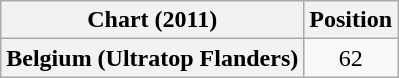<table class="wikitable plainrowheaders">
<tr>
<th>Chart (2011)</th>
<th>Position</th>
</tr>
<tr>
<th scope="row">Belgium (Ultratop Flanders)</th>
<td align="center">62</td>
</tr>
</table>
